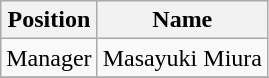<table class="wikitable">
<tr>
<th>Position</th>
<th>Name</th>
</tr>
<tr>
<td>Manager</td>
<td> Masayuki Miura</td>
</tr>
<tr>
</tr>
</table>
